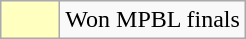<table class="wikitable">
<tr>
<td style="background:#FFFFBF; width:2em"></td>
<td>Won MPBL finals</td>
</tr>
</table>
